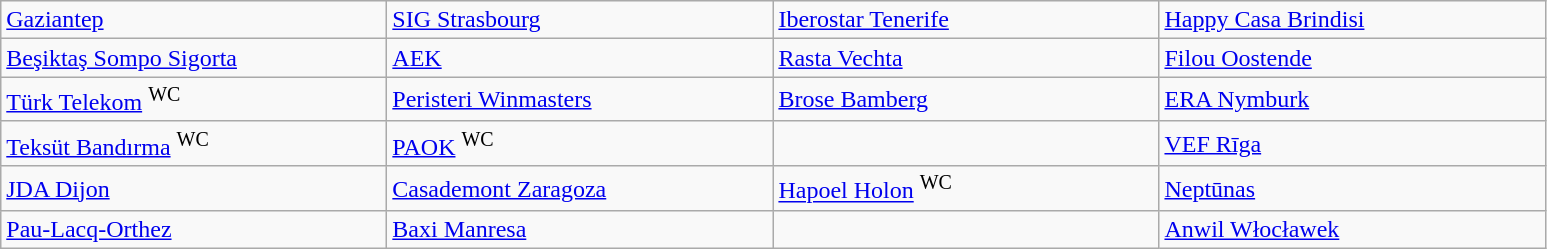<table class="wikitable" style="table-layout:fixed;">
<tr>
<td width=250> <a href='#'>Gaziantep</a> </td>
<td width=250> <a href='#'>SIG Strasbourg</a> </td>
<td width=250> <a href='#'>Iberostar Tenerife</a> </td>
<td width=250> <a href='#'>Happy Casa Brindisi</a> </td>
</tr>
<tr>
<td> <a href='#'>Beşiktaş Sompo Sigorta</a> </td>
<td> <a href='#'>AEK</a> </td>
<td> <a href='#'>Rasta Vechta</a> </td>
<td> <a href='#'>Filou Oostende</a> </td>
</tr>
<tr>
<td> <a href='#'>Türk Telekom</a> <sup>WC</sup></td>
<td> <a href='#'>Peristeri Winmasters</a> </td>
<td> <a href='#'>Brose Bamberg</a> </td>
<td> <a href='#'>ERA Nymburk</a> </td>
</tr>
<tr>
<td> <a href='#'>Teksüt Bandırma</a> <sup>WC</sup></td>
<td> <a href='#'>PAOK</a> <sup>WC</sup></td>
<td></td>
<td> <a href='#'>VEF Rīga</a> </td>
</tr>
<tr>
<td> <a href='#'>JDA Dijon</a> </td>
<td> <a href='#'>Casademont Zaragoza</a> </td>
<td> <a href='#'>Hapoel Holon</a> <sup>WC</sup></td>
<td> <a href='#'>Neptūnas</a> </td>
</tr>
<tr>
<td> <a href='#'>Pau-Lacq-Orthez</a> </td>
<td> <a href='#'>Baxi Manresa</a> </td>
<td></td>
<td> <a href='#'>Anwil Włocławek</a> </td>
</tr>
</table>
